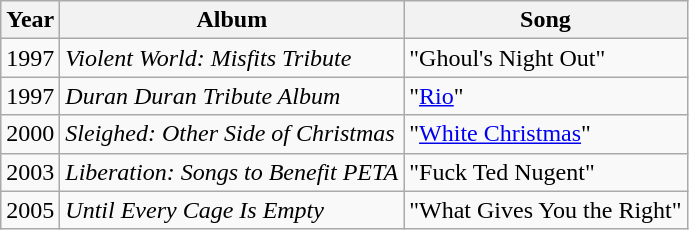<table class="wikitable">
<tr>
<th>Year</th>
<th>Album</th>
<th>Song</th>
</tr>
<tr>
<td>1997</td>
<td><em>Violent World: Misfits Tribute</em></td>
<td>"Ghoul's Night Out"</td>
</tr>
<tr>
<td>1997</td>
<td><em>Duran Duran Tribute Album</em></td>
<td>"<a href='#'>Rio</a>"</td>
</tr>
<tr>
<td>2000</td>
<td><em>Sleighed: Other Side of Christmas</em></td>
<td>"<a href='#'>White Christmas</a>"</td>
</tr>
<tr>
<td>2003</td>
<td><em>Liberation: Songs to Benefit PETA</em></td>
<td>"Fuck Ted Nugent"</td>
</tr>
<tr>
<td>2005</td>
<td><em>Until Every Cage Is Empty</em></td>
<td>"What Gives You the Right"</td>
</tr>
</table>
